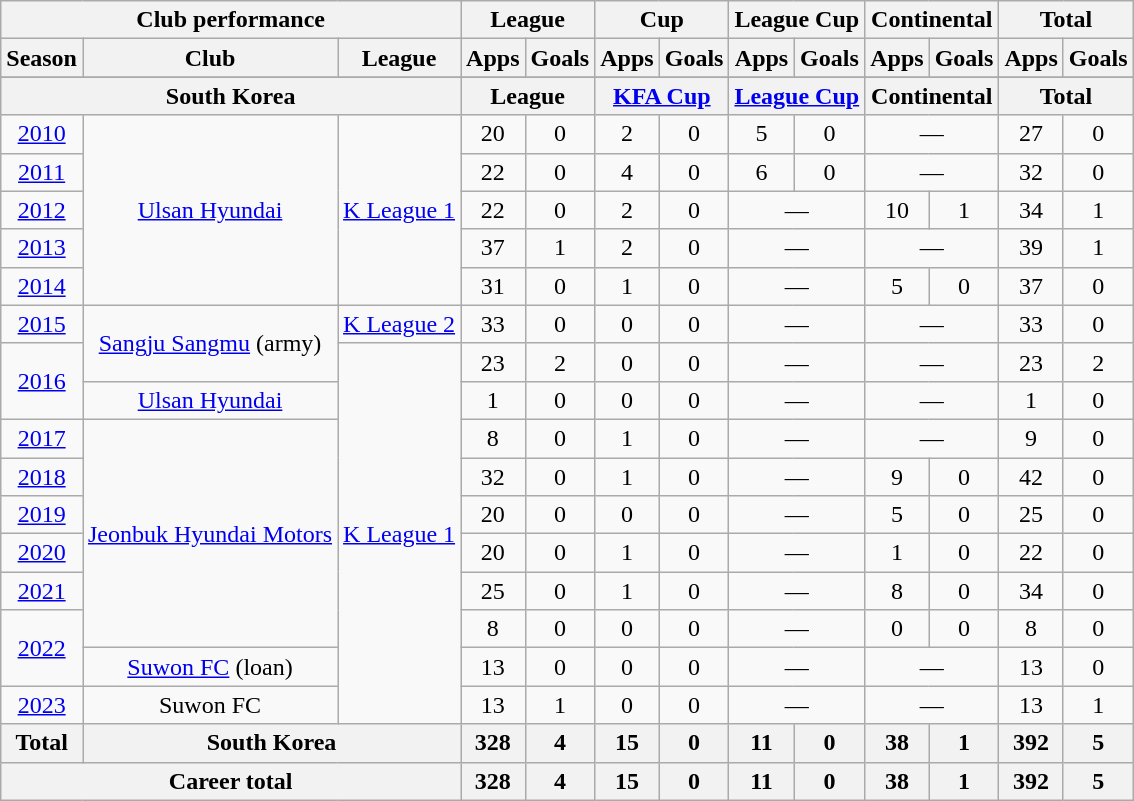<table class="wikitable" style="text-align:center">
<tr>
<th colspan=3>Club performance</th>
<th colspan=2>League</th>
<th colspan=2>Cup</th>
<th colspan=2>League Cup</th>
<th colspan=2>Continental</th>
<th colspan=2>Total</th>
</tr>
<tr>
<th>Season</th>
<th>Club</th>
<th>League</th>
<th>Apps</th>
<th>Goals</th>
<th>Apps</th>
<th>Goals</th>
<th>Apps</th>
<th>Goals</th>
<th>Apps</th>
<th>Goals</th>
<th>Apps</th>
<th>Goals</th>
</tr>
<tr>
</tr>
<tr>
<th colspan=3>South Korea</th>
<th colspan=2>League</th>
<th colspan=2><a href='#'>KFA Cup</a></th>
<th colspan=2><a href='#'>League Cup</a></th>
<th colspan=2>Continental</th>
<th colspan=2>Total</th>
</tr>
<tr>
<td><a href='#'>2010</a></td>
<td rowspan="5"><a href='#'>Ulsan Hyundai</a></td>
<td rowspan="5"><a href='#'>K League 1</a></td>
<td>20</td>
<td>0</td>
<td>2</td>
<td>0</td>
<td>5</td>
<td>0</td>
<td colspan="2">—</td>
<td>27</td>
<td>0</td>
</tr>
<tr>
<td><a href='#'>2011</a></td>
<td>22</td>
<td>0</td>
<td>4</td>
<td>0</td>
<td>6</td>
<td>0</td>
<td colspan="2">—</td>
<td>32</td>
<td>0</td>
</tr>
<tr>
<td><a href='#'>2012</a></td>
<td>22</td>
<td>0</td>
<td>2</td>
<td>0</td>
<td colspan="2">—</td>
<td>10</td>
<td>1</td>
<td>34</td>
<td>1</td>
</tr>
<tr>
<td><a href='#'>2013</a></td>
<td>37</td>
<td>1</td>
<td>2</td>
<td>0</td>
<td colspan="2">—</td>
<td colspan="2">—</td>
<td>39</td>
<td>1</td>
</tr>
<tr>
<td><a href='#'>2014</a></td>
<td>31</td>
<td>0</td>
<td>1</td>
<td>0</td>
<td colspan="2">—</td>
<td>5</td>
<td>0</td>
<td>37</td>
<td>0</td>
</tr>
<tr>
<td><a href='#'>2015</a></td>
<td rowspan="2"><a href='#'>Sangju Sangmu</a> (army)</td>
<td><a href='#'>K League 2</a></td>
<td>33</td>
<td>0</td>
<td>0</td>
<td>0</td>
<td colspan="2">—</td>
<td colspan="2">—</td>
<td>33</td>
<td>0</td>
</tr>
<tr>
<td rowspan="2"><a href='#'>2016</a></td>
<td rowspan="10"><a href='#'>K League 1</a></td>
<td>23</td>
<td>2</td>
<td>0</td>
<td>0</td>
<td colspan="2">—</td>
<td colspan="2">—</td>
<td>23</td>
<td>2</td>
</tr>
<tr>
<td><a href='#'>Ulsan Hyundai</a></td>
<td>1</td>
<td>0</td>
<td>0</td>
<td>0</td>
<td colspan="2">—</td>
<td colspan="2">—</td>
<td>1</td>
<td>0</td>
</tr>
<tr>
<td><a href='#'>2017</a></td>
<td rowspan="6"><a href='#'>Jeonbuk Hyundai Motors</a></td>
<td>8</td>
<td>0</td>
<td>1</td>
<td>0</td>
<td colspan="2">—</td>
<td colspan="2">—</td>
<td>9</td>
<td>0</td>
</tr>
<tr>
<td><a href='#'>2018</a></td>
<td>32</td>
<td>0</td>
<td>1</td>
<td>0</td>
<td colspan="2">—</td>
<td>9</td>
<td>0</td>
<td>42</td>
<td>0</td>
</tr>
<tr>
<td><a href='#'>2019</a></td>
<td>20</td>
<td>0</td>
<td>0</td>
<td>0</td>
<td colspan="2">—</td>
<td>5</td>
<td>0</td>
<td>25</td>
<td>0</td>
</tr>
<tr>
<td><a href='#'>2020</a></td>
<td>20</td>
<td>0</td>
<td>1</td>
<td>0</td>
<td colspan="2">—</td>
<td>1</td>
<td>0</td>
<td>22</td>
<td>0</td>
</tr>
<tr>
<td><a href='#'>2021</a></td>
<td>25</td>
<td>0</td>
<td>1</td>
<td>0</td>
<td colspan="2">—</td>
<td>8</td>
<td>0</td>
<td>34</td>
<td>0</td>
</tr>
<tr>
<td rowspan="2"><a href='#'>2022</a></td>
<td>8</td>
<td>0</td>
<td>0</td>
<td>0</td>
<td colspan="2">—</td>
<td>0</td>
<td>0</td>
<td>8</td>
<td>0</td>
</tr>
<tr>
<td><a href='#'>Suwon FC</a> (loan)</td>
<td>13</td>
<td>0</td>
<td>0</td>
<td>0</td>
<td colspan="2">—</td>
<td colspan="2">—</td>
<td>13</td>
<td>0</td>
</tr>
<tr>
<td><a href='#'>2023</a></td>
<td>Suwon FC</td>
<td>13</td>
<td>1</td>
<td>0</td>
<td>0</td>
<td colspan="2">—</td>
<td colspan="2">—</td>
<td>13</td>
<td>1</td>
</tr>
<tr>
<th>Total</th>
<th colspan=2>South Korea</th>
<th>328</th>
<th>4</th>
<th>15</th>
<th>0</th>
<th>11</th>
<th>0</th>
<th>38</th>
<th>1</th>
<th>392</th>
<th>5</th>
</tr>
<tr>
<th colspan=3>Career total</th>
<th>328</th>
<th>4</th>
<th>15</th>
<th>0</th>
<th>11</th>
<th>0</th>
<th>38</th>
<th>1</th>
<th>392</th>
<th>5</th>
</tr>
</table>
